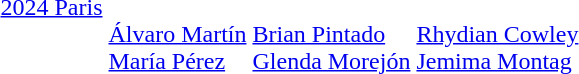<table>
<tr valign="top">
<td><a href='#'>2024 Paris</a><br></td>
<td><br><a href='#'>Álvaro Martín</a><br><a href='#'>María Pérez</a></td>
<td><br><a href='#'>Brian Pintado</a><br><a href='#'>Glenda Morejón</a></td>
<td><br><a href='#'>Rhydian Cowley</a><br><a href='#'>Jemima Montag</a></td>
</tr>
<tr>
</tr>
</table>
